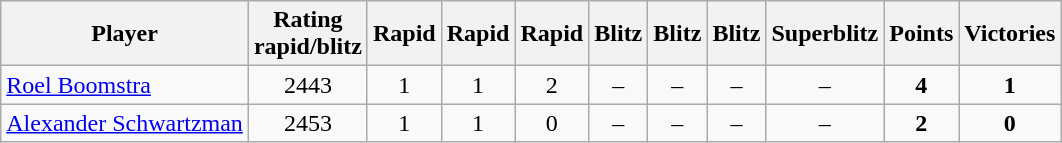<table class="wikitable">
<tr>
<th>Player</th>
<th>Rating<br>rapid/blitz</th>
<th>Rapid<br></th>
<th>Rapid<br></th>
<th>Rapid<br></th>
<th>Blitz<br></th>
<th>Blitz<br></th>
<th>Blitz<br></th>
<th>Superblitz<br></th>
<th>Points</th>
<th>Victories</th>
</tr>
<tr align="center">
<td align="left"> <a href='#'>Roel Boomstra</a></td>
<td>2443</td>
<td>1</td>
<td>1</td>
<td>2</td>
<td>–</td>
<td>–</td>
<td>–</td>
<td>–</td>
<td><strong>4</strong></td>
<td><strong>1</strong></td>
</tr>
<tr align="center">
<td align="left"> <a href='#'>Alexander Schwartzman</a></td>
<td>2453</td>
<td>1</td>
<td>1</td>
<td>0</td>
<td>–</td>
<td>–</td>
<td>–</td>
<td>–</td>
<td><strong>2</strong></td>
<td><strong>0</strong></td>
</tr>
</table>
